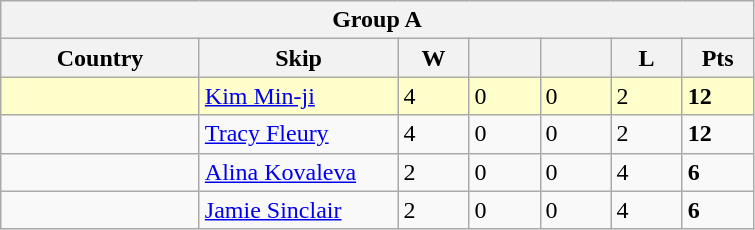<table class=wikitable>
<tr>
<th colspan=7>Group A</th>
</tr>
<tr>
<th width=125>Country</th>
<th width=125>Skip</th>
<th width=40>W</th>
<th width=40></th>
<th width=40></th>
<th width=40>L</th>
<th width=40>Pts</th>
</tr>
<tr bgcolor=#ffffcc>
<td></td>
<td><a href='#'>Kim Min-ji</a></td>
<td>4</td>
<td>0</td>
<td>0</td>
<td>2</td>
<td><strong>12</strong></td>
</tr>
<tr>
<td></td>
<td><a href='#'>Tracy Fleury</a></td>
<td>4</td>
<td>0</td>
<td>0</td>
<td>2</td>
<td><strong>12</strong></td>
</tr>
<tr>
<td></td>
<td><a href='#'>Alina Kovaleva</a></td>
<td>2</td>
<td>0</td>
<td>0</td>
<td>4</td>
<td><strong>6</strong></td>
</tr>
<tr>
<td></td>
<td><a href='#'>Jamie Sinclair</a></td>
<td>2</td>
<td>0</td>
<td>0</td>
<td>4</td>
<td><strong>6</strong></td>
</tr>
</table>
